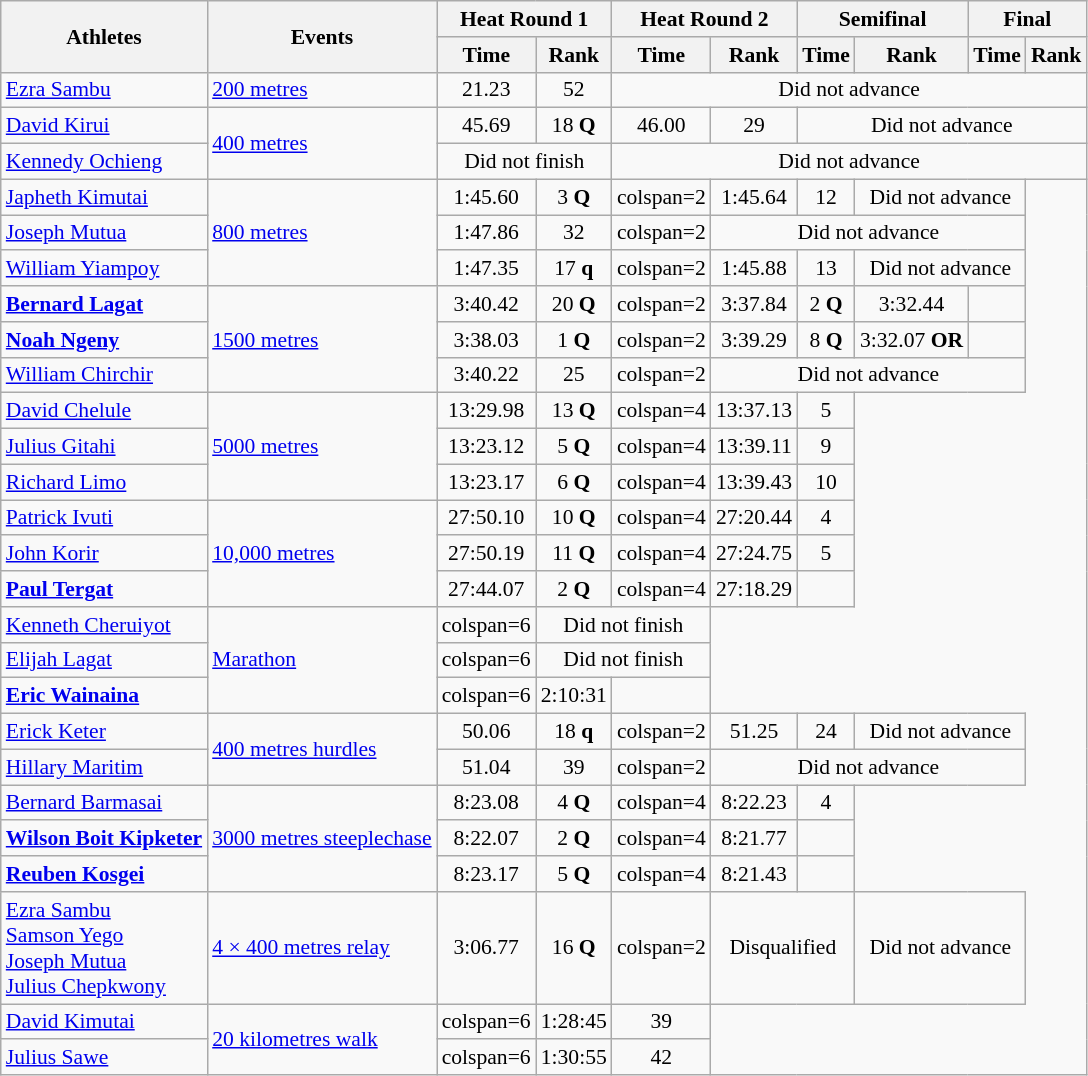<table class=wikitable style="font-size:90%">
<tr>
<th rowspan=2>Athletes</th>
<th rowspan=2>Events</th>
<th colspan=2>Heat Round 1</th>
<th colspan=2>Heat Round 2</th>
<th colspan=2>Semifinal</th>
<th colspan=2>Final</th>
</tr>
<tr>
<th>Time</th>
<th>Rank</th>
<th>Time</th>
<th>Rank</th>
<th>Time</th>
<th>Rank</th>
<th>Time</th>
<th>Rank</th>
</tr>
<tr>
<td align=left><a href='#'>Ezra Sambu</a></td>
<td align=left><a href='#'>200 metres</a></td>
<td align=center>21.23</td>
<td align=center>52</td>
<td align=center colspan=6>Did not advance</td>
</tr>
<tr>
<td align=left><a href='#'>David Kirui</a></td>
<td align=left rowspan=2><a href='#'>400 metres</a></td>
<td align=center>45.69</td>
<td align=center>18 <strong>Q</strong></td>
<td align=center>46.00</td>
<td align=center>29</td>
<td align=center colspan=6>Did not advance</td>
</tr>
<tr>
<td align=left><a href='#'>Kennedy Ochieng</a></td>
<td align=center colspan=2>Did not finish</td>
<td align=center colspan=6>Did not advance</td>
</tr>
<tr>
<td align=left><a href='#'>Japheth Kimutai</a></td>
<td align=left rowspan=3><a href='#'>800 metres</a></td>
<td align=center>1:45.60</td>
<td align=center>3 <strong>Q</strong></td>
<td>colspan=2</td>
<td align=center>1:45.64</td>
<td align=center>12</td>
<td align=center colspan=2>Did not advance</td>
</tr>
<tr>
<td align=left><a href='#'>Joseph Mutua</a></td>
<td align=center>1:47.86</td>
<td align=center>32</td>
<td>colspan=2</td>
<td align=center colspan=4>Did not advance</td>
</tr>
<tr>
<td align=left><a href='#'>William Yiampoy</a></td>
<td align=center>1:47.35</td>
<td align=center>17 <strong>q</strong></td>
<td>colspan=2</td>
<td align=center>1:45.88</td>
<td align=center>13</td>
<td align=center colspan=2>Did not advance</td>
</tr>
<tr>
<td align=left><strong><a href='#'>Bernard Lagat</a></strong></td>
<td align=left rowspan=3><a href='#'>1500 metres</a></td>
<td align=center>3:40.42</td>
<td align=center>20 <strong>Q</strong></td>
<td>colspan=2</td>
<td align=center>3:37.84</td>
<td align=center>2 <strong>Q</strong></td>
<td align=center>3:32.44</td>
<td align=center></td>
</tr>
<tr>
<td align=left><strong><a href='#'>Noah Ngeny</a></strong></td>
<td align=center>3:38.03</td>
<td align=center>1 <strong>Q</strong></td>
<td>colspan=2</td>
<td align=center>3:39.29</td>
<td align=center>8 <strong>Q</strong></td>
<td align=center>3:32.07 <strong>OR</strong></td>
<td align=center></td>
</tr>
<tr>
<td align=left><a href='#'>William Chirchir</a></td>
<td align=center>3:40.22</td>
<td align=center>25</td>
<td>colspan=2</td>
<td align=center colspan=4>Did not advance</td>
</tr>
<tr>
<td align=left><a href='#'>David Chelule</a></td>
<td align=left rowspan=3><a href='#'>5000 metres</a></td>
<td align=center>13:29.98</td>
<td align=center>13 <strong>Q</strong></td>
<td>colspan=4</td>
<td align=center>13:37.13</td>
<td align=center>5</td>
</tr>
<tr>
<td align=left><a href='#'>Julius Gitahi</a></td>
<td align=center>13:23.12</td>
<td align=center>5 <strong>Q</strong></td>
<td>colspan=4</td>
<td align=center>13:39.11</td>
<td align=center>9</td>
</tr>
<tr>
<td align=left><a href='#'>Richard Limo</a></td>
<td align=center>13:23.17</td>
<td align=center>6 <strong>Q</strong></td>
<td>colspan=4</td>
<td align=center>13:39.43</td>
<td align=center>10</td>
</tr>
<tr>
<td align=left><a href='#'>Patrick Ivuti</a></td>
<td align=left rowspan=3><a href='#'>10,000 metres</a></td>
<td align=center>27:50.10</td>
<td align=center>10 <strong>Q</strong></td>
<td>colspan=4</td>
<td align=center>27:20.44</td>
<td align=center>4</td>
</tr>
<tr>
<td align=left><a href='#'>John Korir</a></td>
<td align=center>27:50.19</td>
<td align=center>11 <strong>Q</strong></td>
<td>colspan=4</td>
<td align=center>27:24.75</td>
<td align=center>5</td>
</tr>
<tr>
<td align=left><strong><a href='#'>Paul Tergat</a></strong></td>
<td align=center>27:44.07</td>
<td align=center>2 <strong>Q</strong></td>
<td>colspan=4</td>
<td align=center>27:18.29</td>
<td align=center></td>
</tr>
<tr>
<td align=left><a href='#'>Kenneth Cheruiyot</a></td>
<td align=left rowspan=3><a href='#'>Marathon</a></td>
<td>colspan=6</td>
<td align=center colspan=2>Did not finish</td>
</tr>
<tr>
<td align=left><a href='#'>Elijah Lagat</a></td>
<td>colspan=6</td>
<td align=center colspan=2>Did not finish</td>
</tr>
<tr>
<td align=left><strong><a href='#'>Eric Wainaina</a></strong></td>
<td>colspan=6</td>
<td align=center>2:10:31</td>
<td align=center></td>
</tr>
<tr>
<td align=left><a href='#'>Erick Keter</a></td>
<td align=left rowspan=2><a href='#'>400 metres hurdles</a></td>
<td align=center>50.06</td>
<td align=center>18 <strong>q</strong></td>
<td>colspan=2</td>
<td align=center>51.25</td>
<td align=center>24</td>
<td align=center colspan=2>Did not advance</td>
</tr>
<tr>
<td align=left><a href='#'>Hillary Maritim</a></td>
<td align=center>51.04</td>
<td align=center>39</td>
<td>colspan=2</td>
<td align=center colspan=4>Did not advance</td>
</tr>
<tr>
<td align=left><a href='#'>Bernard Barmasai</a></td>
<td align=left rowspan=3><a href='#'>3000 metres steeplechase</a></td>
<td align=center>8:23.08</td>
<td align=center>4 <strong>Q</strong></td>
<td>colspan=4</td>
<td align=center>8:22.23</td>
<td align=center>4</td>
</tr>
<tr>
<td align=left><strong><a href='#'>Wilson Boit Kipketer</a></strong></td>
<td align=center>8:22.07</td>
<td align=center>2 <strong>Q</strong></td>
<td>colspan=4</td>
<td align=center>8:21.77</td>
<td align=center></td>
</tr>
<tr>
<td align=left><strong><a href='#'>Reuben Kosgei</a></strong></td>
<td align=center>8:23.17</td>
<td align=center>5 <strong>Q</strong></td>
<td>colspan=4</td>
<td align=center>8:21.43</td>
<td align=center></td>
</tr>
<tr>
<td align=left><a href='#'>Ezra Sambu</a><br><a href='#'>Samson Yego</a><br><a href='#'>Joseph Mutua</a><br><a href='#'>Julius Chepkwony</a></td>
<td align=left><a href='#'>4 × 400 metres relay</a></td>
<td align=center>3:06.77</td>
<td align=center>16 <strong>Q</strong></td>
<td>colspan=2</td>
<td align=center colspan=2>Disqualified</td>
<td align=center colspan=2>Did not advance</td>
</tr>
<tr>
<td align=left><a href='#'>David Kimutai</a></td>
<td align=left rowspan=2><a href='#'>20 kilometres walk</a></td>
<td>colspan=6</td>
<td align=center>1:28:45</td>
<td align=center>39</td>
</tr>
<tr>
<td align=left><a href='#'>Julius Sawe</a></td>
<td>colspan=6</td>
<td align=center>1:30:55</td>
<td align=center>42</td>
</tr>
</table>
